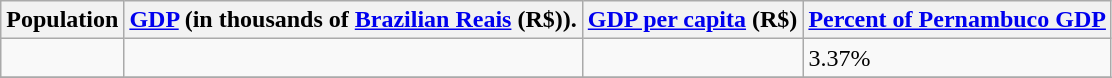<table class="wikitable" border="1">
<tr>
<th>Population</th>
<th><a href='#'>GDP</a> (in thousands of <a href='#'>Brazilian Reais</a> (R$)).</th>
<th><a href='#'>GDP per capita</a> (R$)</th>
<th><a href='#'>Percent of Pernambuco GDP</a></th>
</tr>
<tr>
<td></td>
<td></td>
<td></td>
<td>3.37%</td>
</tr>
<tr>
</tr>
</table>
